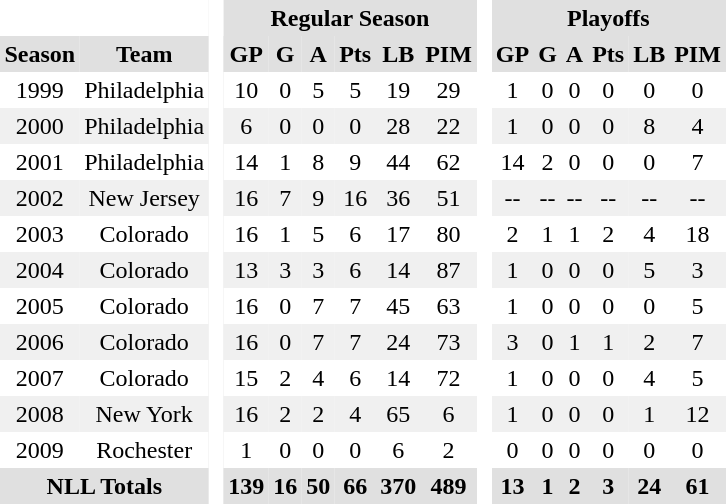<table BORDER="0" CELLPADDING="3" CELLSPACING="0">
<tr ALIGN="center" bgcolor="#e0e0e0">
<th colspan="2" bgcolor="#ffffff"> </th>
<th rowspan="99" bgcolor="#ffffff"> </th>
<th colspan="6">Regular Season</th>
<th rowspan="99" bgcolor="#ffffff"> </th>
<th colspan="6">Playoffs</th>
</tr>
<tr ALIGN="center" bgcolor="#e0e0e0">
<th>Season</th>
<th>Team</th>
<th>GP</th>
<th>G</th>
<th>A</th>
<th>Pts</th>
<th>LB</th>
<th>PIM</th>
<th>GP</th>
<th>G</th>
<th>A</th>
<th>Pts</th>
<th>LB</th>
<th>PIM</th>
</tr>
<tr ALIGN="center">
<td>1999</td>
<td>Philadelphia</td>
<td>10</td>
<td>0</td>
<td>5</td>
<td>5</td>
<td>19</td>
<td>29</td>
<td>1</td>
<td>0</td>
<td>0</td>
<td>0</td>
<td>0</td>
<td>0</td>
</tr>
<tr ALIGN="center" bgcolor="#f0f0f0">
<td>2000</td>
<td>Philadelphia</td>
<td>6</td>
<td>0</td>
<td>0</td>
<td>0</td>
<td>28</td>
<td>22</td>
<td>1</td>
<td>0</td>
<td>0</td>
<td>0</td>
<td>8</td>
<td>4</td>
</tr>
<tr ALIGN="center">
<td>2001</td>
<td>Philadelphia</td>
<td>14</td>
<td>1</td>
<td>8</td>
<td>9</td>
<td>44</td>
<td>62</td>
<td>14</td>
<td>2</td>
<td>0</td>
<td>0</td>
<td>0</td>
<td>7</td>
</tr>
<tr ALIGN="center" bgcolor="#f0f0f0">
<td>2002</td>
<td>New Jersey</td>
<td>16</td>
<td>7</td>
<td>9</td>
<td>16</td>
<td>36</td>
<td>51</td>
<td>--</td>
<td>--</td>
<td>--</td>
<td>--</td>
<td>--</td>
<td>--</td>
</tr>
<tr ALIGN="center">
<td>2003</td>
<td>Colorado</td>
<td>16</td>
<td>1</td>
<td>5</td>
<td>6</td>
<td>17</td>
<td>80</td>
<td>2</td>
<td>1</td>
<td>1</td>
<td>2</td>
<td>4</td>
<td>18</td>
</tr>
<tr ALIGN="center" bgcolor="#f0f0f0">
<td>2004</td>
<td>Colorado</td>
<td>13</td>
<td>3</td>
<td>3</td>
<td>6</td>
<td>14</td>
<td>87</td>
<td>1</td>
<td>0</td>
<td>0</td>
<td>0</td>
<td>5</td>
<td>3</td>
</tr>
<tr ALIGN="center">
<td>2005</td>
<td>Colorado</td>
<td>16</td>
<td>0</td>
<td>7</td>
<td>7</td>
<td>45</td>
<td>63</td>
<td>1</td>
<td>0</td>
<td>0</td>
<td>0</td>
<td>0</td>
<td>5</td>
</tr>
<tr ALIGN="center" bgcolor="#f0f0f0">
<td>2006</td>
<td>Colorado</td>
<td>16</td>
<td>0</td>
<td>7</td>
<td>7</td>
<td>24</td>
<td>73</td>
<td>3</td>
<td>0</td>
<td>1</td>
<td>1</td>
<td>2</td>
<td>7</td>
</tr>
<tr ALIGN="center">
<td>2007</td>
<td>Colorado</td>
<td>15</td>
<td>2</td>
<td>4</td>
<td>6</td>
<td>14</td>
<td>72</td>
<td>1</td>
<td>0</td>
<td>0</td>
<td>0</td>
<td>4</td>
<td>5</td>
</tr>
<tr ALIGN="center" bgcolor="#f0f0f0">
<td>2008</td>
<td>New York</td>
<td>16</td>
<td>2</td>
<td>2</td>
<td>4</td>
<td>65</td>
<td>6</td>
<td>1</td>
<td>0</td>
<td>0</td>
<td>0</td>
<td>1</td>
<td>12</td>
</tr>
<tr ALIGN="center">
<td>2009</td>
<td>Rochester</td>
<td>1</td>
<td>0</td>
<td>0</td>
<td>0</td>
<td>6</td>
<td>2</td>
<td>0</td>
<td>0</td>
<td>0</td>
<td>0</td>
<td>0</td>
<td>0</td>
</tr>
<tr ALIGN="center" bgcolor="#e0e0e0">
<th colspan="2">NLL Totals</th>
<th>139</th>
<th>16</th>
<th>50</th>
<th>66</th>
<th>370</th>
<th>489</th>
<th>13</th>
<th>1</th>
<th>2</th>
<th>3</th>
<th>24</th>
<th>61</th>
</tr>
</table>
